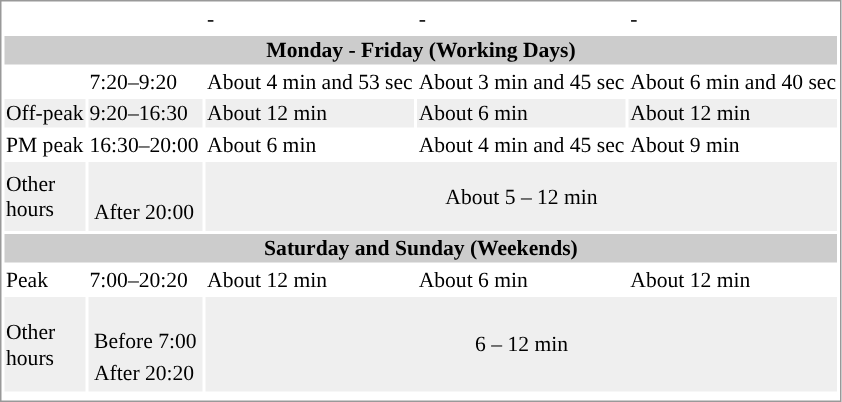<table border=0 style="border:1px solid #999;background-color:white;text-align:left;font-size:90%" class="mw-collapsible">
<tr>
<td colspan=2></td>
<td> - <br> </td>
<td> - <br> </td>
<td> - <br> </td>
</tr>
<tr bgcolor=#cccccc>
<th colspan=5 align=center>Monday - Friday (Working Days)</th>
</tr>
<tr>
<td></td>
<td>7:20–9:20</td>
<td>About 4 min and 53 sec</td>
<td>About 3 min and 45 sec</td>
<td>About 6 min and 40 sec</td>
</tr>
<tr bgcolor=#EFEFEF>
<td>Off-peak</td>
<td>9:20–16:30</td>
<td>About 12 min</td>
<td>About 6 min</td>
<td>About 12 min</td>
</tr>
<tr>
<td>PM peak</td>
<td>16:30–20:00</td>
<td>About 6 min</td>
<td>About 4 min and 45 sec</td>
<td>About 9 min</td>
</tr>
<tr bgcolor=#EFEFEF>
<td>Other<br> hours</td>
<td><br><table>
<tr>
<td></td>
</tr>
<tr>
<td>After 20:00</td>
</tr>
</table>
</td>
<td colspan=3 align=center>About 5 – 12 min</td>
</tr>
<tr bgcolor=#cccccc>
<th colspan=5 align=center>Saturday and Sunday (Weekends)</th>
</tr>
<tr>
<td>Peak</td>
<td>7:00–20:20</td>
<td>About 12 min</td>
<td>About 6 min</td>
<td>About 12 min</td>
</tr>
<tr bgcolor=#EFEFEF>
<td>Other<br> hours</td>
<td><br><table>
<tr>
<td>Before 7:00</td>
</tr>
<tr>
<td>After 20:20</td>
</tr>
</table>
</td>
<td colspan=3 align=center>6 – 12 min</td>
</tr>
<tr style="background:#">
<td colspan = "5"></onlyinclude></td>
</tr>
</table>
